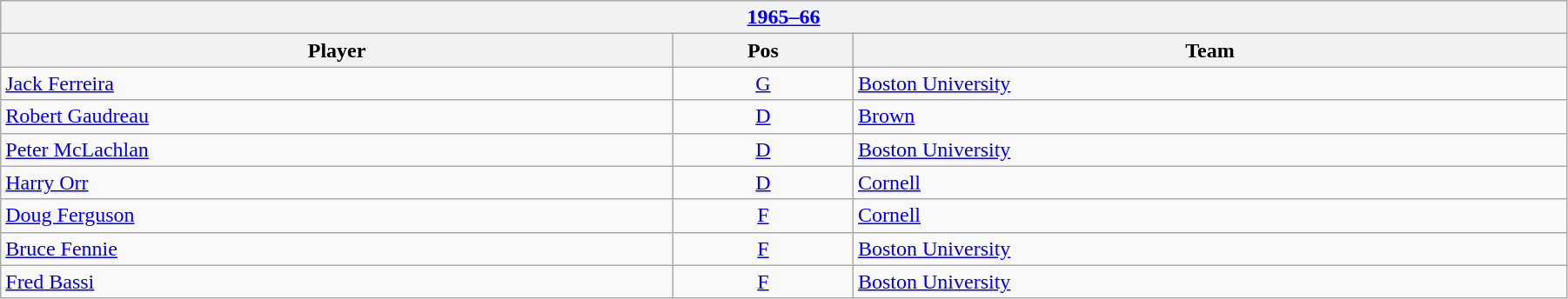<table class="wikitable" width=95%>
<tr>
<th colspan=3><a href='#'>1965–66</a></th>
</tr>
<tr>
<th>Player</th>
<th>Pos</th>
<th>Team</th>
</tr>
<tr>
<td><a href='#'>Jack Ferreira</a></td>
<td align=center><a href='#'>G</a></td>
<td><a href='#'>Boston University</a></td>
</tr>
<tr>
<td><a href='#'>Robert Gaudreau</a></td>
<td align=center><a href='#'>D</a></td>
<td><a href='#'>Brown</a></td>
</tr>
<tr>
<td><a href='#'>Peter McLachlan</a></td>
<td align=center><a href='#'>D</a></td>
<td><a href='#'>Boston University</a></td>
</tr>
<tr>
<td><a href='#'>Harry Orr</a></td>
<td align=center><a href='#'>D</a></td>
<td><a href='#'>Cornell</a></td>
</tr>
<tr>
<td><a href='#'>Doug Ferguson</a></td>
<td align=center><a href='#'>F</a></td>
<td><a href='#'>Cornell</a></td>
</tr>
<tr>
<td><a href='#'>Bruce Fennie</a></td>
<td align=center><a href='#'>F</a></td>
<td><a href='#'>Boston University</a></td>
</tr>
<tr>
<td><a href='#'>Fred Bassi</a></td>
<td align=center><a href='#'>F</a></td>
<td><a href='#'>Boston University</a></td>
</tr>
</table>
